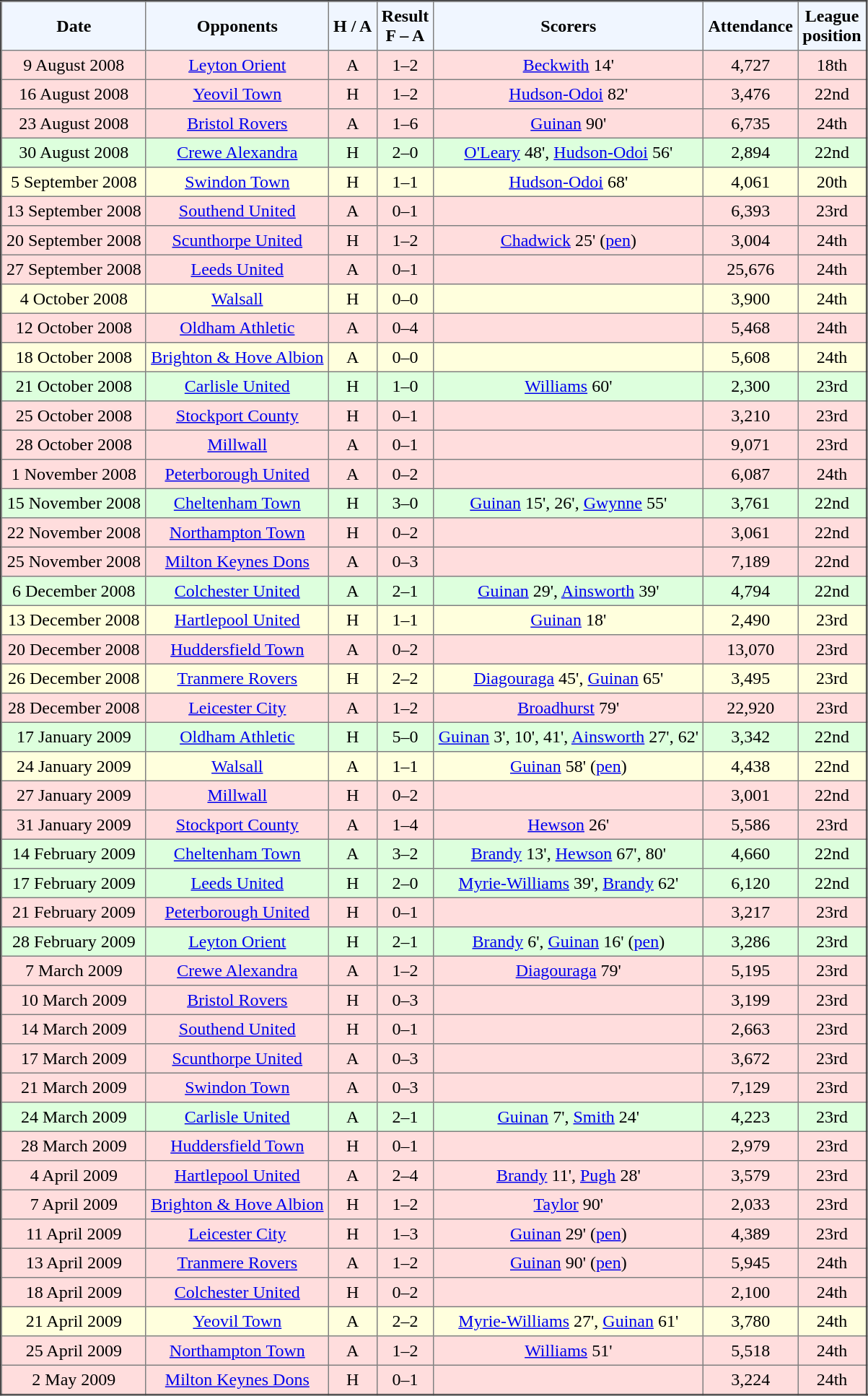<table border="2" cellpadding="4" style="border-collapse:collapse; text-align:center;">
<tr bgcolor="#f0f6ff">
<th><strong>Date</strong></th>
<th><strong>Opponents</strong></th>
<th><strong>H / A</strong></th>
<th><strong>Result<br>F – A</strong></th>
<th><strong>Scorers</strong></th>
<th><strong>Attendance</strong></th>
<th><strong>League<br>position</strong></th>
</tr>
<tr bgcolor="#ffdddd">
<td>9 August 2008</td>
<td><a href='#'>Leyton Orient</a></td>
<td>A</td>
<td>1–2</td>
<td><a href='#'>Beckwith</a> 14'</td>
<td>4,727</td>
<td>18th</td>
</tr>
<tr bgcolor="#ffdddd">
<td>16 August 2008</td>
<td><a href='#'>Yeovil Town</a></td>
<td>H</td>
<td>1–2</td>
<td><a href='#'>Hudson-Odoi</a> 82'</td>
<td>3,476</td>
<td>22nd</td>
</tr>
<tr bgcolor="#ffdddd">
<td>23 August 2008</td>
<td><a href='#'>Bristol Rovers</a></td>
<td>A</td>
<td>1–6</td>
<td><a href='#'>Guinan</a> 90'</td>
<td>6,735</td>
<td>24th</td>
</tr>
<tr bgcolor="#ddffdd">
<td>30 August 2008</td>
<td><a href='#'>Crewe Alexandra</a></td>
<td>H</td>
<td>2–0</td>
<td><a href='#'>O'Leary</a> 48', <a href='#'>Hudson-Odoi</a> 56'</td>
<td>2,894</td>
<td>22nd</td>
</tr>
<tr bgcolor="#ffffdd">
<td>5 September 2008</td>
<td><a href='#'>Swindon Town</a></td>
<td>H</td>
<td>1–1</td>
<td><a href='#'>Hudson-Odoi</a> 68'</td>
<td>4,061</td>
<td>20th</td>
</tr>
<tr bgcolor="#ffdddd">
<td>13 September 2008</td>
<td><a href='#'>Southend United</a></td>
<td>A</td>
<td>0–1</td>
<td></td>
<td>6,393</td>
<td>23rd</td>
</tr>
<tr bgcolor="#ffdddd">
<td>20 September 2008</td>
<td><a href='#'>Scunthorpe United</a></td>
<td>H</td>
<td>1–2</td>
<td><a href='#'>Chadwick</a> 25' (<a href='#'>pen</a>)</td>
<td>3,004</td>
<td>24th</td>
</tr>
<tr bgcolor="#ffdddd">
<td>27 September 2008</td>
<td><a href='#'>Leeds United</a></td>
<td>A</td>
<td>0–1</td>
<td></td>
<td>25,676</td>
<td>24th</td>
</tr>
<tr bgcolor="#ffffdd">
<td>4 October 2008</td>
<td><a href='#'>Walsall</a></td>
<td>H</td>
<td>0–0</td>
<td></td>
<td>3,900</td>
<td>24th</td>
</tr>
<tr bgcolor="#ffdddd">
<td>12 October 2008</td>
<td><a href='#'>Oldham Athletic</a></td>
<td>A</td>
<td>0–4</td>
<td></td>
<td>5,468</td>
<td>24th</td>
</tr>
<tr bgcolor="#ffffdd">
<td>18 October 2008</td>
<td><a href='#'>Brighton & Hove Albion</a></td>
<td>A</td>
<td>0–0</td>
<td></td>
<td>5,608</td>
<td>24th</td>
</tr>
<tr bgcolor="#ddffdd">
<td>21 October 2008</td>
<td><a href='#'>Carlisle United</a></td>
<td>H</td>
<td>1–0</td>
<td><a href='#'>Williams</a> 60'</td>
<td>2,300</td>
<td>23rd</td>
</tr>
<tr bgcolor="#ffdddd">
<td>25 October 2008</td>
<td><a href='#'>Stockport County</a></td>
<td>H</td>
<td>0–1</td>
<td></td>
<td>3,210</td>
<td>23rd</td>
</tr>
<tr bgcolor="#ffdddd">
<td>28 October 2008</td>
<td><a href='#'>Millwall</a></td>
<td>A</td>
<td>0–1</td>
<td></td>
<td>9,071</td>
<td>23rd</td>
</tr>
<tr bgcolor="#ffdddd">
<td>1 November 2008</td>
<td><a href='#'>Peterborough United</a></td>
<td>A</td>
<td>0–2</td>
<td></td>
<td>6,087</td>
<td>24th</td>
</tr>
<tr bgcolor="#ddffdd">
<td>15 November 2008</td>
<td><a href='#'>Cheltenham Town</a></td>
<td>H</td>
<td>3–0</td>
<td><a href='#'>Guinan</a> 15', 26', <a href='#'>Gwynne</a> 55'</td>
<td>3,761</td>
<td>22nd</td>
</tr>
<tr bgcolor="#ffdddd">
<td>22 November 2008</td>
<td><a href='#'>Northampton Town</a></td>
<td>H</td>
<td>0–2</td>
<td></td>
<td>3,061</td>
<td>22nd</td>
</tr>
<tr bgcolor="#ffdddd">
<td>25 November 2008</td>
<td><a href='#'>Milton Keynes Dons</a></td>
<td>A</td>
<td>0–3</td>
<td></td>
<td>7,189</td>
<td>22nd</td>
</tr>
<tr bgcolor="#ddffdd">
<td>6 December 2008</td>
<td><a href='#'>Colchester United</a></td>
<td>A</td>
<td>2–1</td>
<td><a href='#'>Guinan</a> 29', <a href='#'>Ainsworth</a> 39'</td>
<td>4,794</td>
<td>22nd</td>
</tr>
<tr bgcolor="#ffffdd">
<td>13 December 2008</td>
<td><a href='#'>Hartlepool United</a></td>
<td>H</td>
<td>1–1</td>
<td><a href='#'>Guinan</a> 18'</td>
<td>2,490</td>
<td>23rd</td>
</tr>
<tr bgcolor="#ffdddd">
<td>20 December 2008</td>
<td><a href='#'>Huddersfield Town</a></td>
<td>A</td>
<td>0–2</td>
<td></td>
<td>13,070</td>
<td>23rd</td>
</tr>
<tr bgcolor="#ffffdd">
<td>26 December 2008</td>
<td><a href='#'>Tranmere Rovers</a></td>
<td>H</td>
<td>2–2</td>
<td><a href='#'>Diagouraga</a> 45', <a href='#'>Guinan</a> 65'</td>
<td>3,495</td>
<td>23rd</td>
</tr>
<tr bgcolor="#ffdddd">
<td>28 December 2008</td>
<td><a href='#'>Leicester City</a></td>
<td>A</td>
<td>1–2</td>
<td><a href='#'>Broadhurst</a> 79'</td>
<td>22,920</td>
<td>23rd</td>
</tr>
<tr bgcolor="#ddffdd">
<td>17 January 2009</td>
<td><a href='#'>Oldham Athletic</a></td>
<td>H</td>
<td>5–0</td>
<td><a href='#'>Guinan</a> 3', 10', 41', <a href='#'>Ainsworth</a> 27', 62'</td>
<td>3,342</td>
<td>22nd</td>
</tr>
<tr bgcolor="#ffffdd">
<td>24 January 2009</td>
<td><a href='#'>Walsall</a></td>
<td>A</td>
<td>1–1</td>
<td><a href='#'>Guinan</a> 58' (<a href='#'>pen</a>)</td>
<td>4,438</td>
<td>22nd</td>
</tr>
<tr bgcolor="#ffdddd">
<td>27 January 2009</td>
<td><a href='#'>Millwall</a></td>
<td>H</td>
<td>0–2</td>
<td></td>
<td>3,001</td>
<td>22nd</td>
</tr>
<tr bgcolor="#ffdddd">
<td>31 January 2009</td>
<td><a href='#'>Stockport County</a></td>
<td>A</td>
<td>1–4</td>
<td><a href='#'>Hewson</a> 26'</td>
<td>5,586</td>
<td>23rd</td>
</tr>
<tr bgcolor="#ddffdd">
<td>14 February 2009</td>
<td><a href='#'>Cheltenham Town</a></td>
<td>A</td>
<td>3–2</td>
<td><a href='#'>Brandy</a> 13', <a href='#'>Hewson</a> 67', 80'</td>
<td>4,660</td>
<td>22nd</td>
</tr>
<tr bgcolor="#ddffdd">
<td>17 February 2009</td>
<td><a href='#'>Leeds United</a></td>
<td>H</td>
<td>2–0</td>
<td><a href='#'>Myrie-Williams</a> 39', <a href='#'>Brandy</a> 62'</td>
<td>6,120</td>
<td>22nd</td>
</tr>
<tr bgcolor="#ffdddd">
<td>21 February 2009</td>
<td><a href='#'>Peterborough United</a></td>
<td>H</td>
<td>0–1</td>
<td></td>
<td>3,217</td>
<td>23rd</td>
</tr>
<tr bgcolor="#ddffdd">
<td>28 February 2009</td>
<td><a href='#'>Leyton Orient</a></td>
<td>H</td>
<td>2–1</td>
<td><a href='#'>Brandy</a> 6', <a href='#'>Guinan</a> 16' (<a href='#'>pen</a>)</td>
<td>3,286</td>
<td>23rd</td>
</tr>
<tr bgcolor="#ffdddd">
<td>7 March 2009</td>
<td><a href='#'>Crewe Alexandra</a></td>
<td>A</td>
<td>1–2</td>
<td><a href='#'>Diagouraga</a> 79'</td>
<td>5,195</td>
<td>23rd</td>
</tr>
<tr bgcolor="#ffdddd">
<td>10 March 2009</td>
<td><a href='#'>Bristol Rovers</a></td>
<td>H</td>
<td>0–3</td>
<td></td>
<td>3,199</td>
<td>23rd</td>
</tr>
<tr bgcolor="#ffdddd">
<td>14 March 2009</td>
<td><a href='#'>Southend United</a></td>
<td>H</td>
<td>0–1</td>
<td></td>
<td>2,663</td>
<td>23rd</td>
</tr>
<tr bgcolor="#ffdddd">
<td>17 March 2009</td>
<td><a href='#'>Scunthorpe United</a></td>
<td>A</td>
<td>0–3</td>
<td></td>
<td>3,672</td>
<td>23rd</td>
</tr>
<tr bgcolor="#ffdddd">
<td>21 March 2009</td>
<td><a href='#'>Swindon Town</a></td>
<td>A</td>
<td>0–3</td>
<td></td>
<td>7,129</td>
<td>23rd</td>
</tr>
<tr bgcolor="#ddffdd">
<td>24 March 2009</td>
<td><a href='#'>Carlisle United</a></td>
<td>A</td>
<td>2–1</td>
<td><a href='#'>Guinan</a> 7', <a href='#'>Smith</a> 24'</td>
<td>4,223</td>
<td>23rd</td>
</tr>
<tr bgcolor="#ffdddd">
<td>28 March 2009</td>
<td><a href='#'>Huddersfield Town</a></td>
<td>H</td>
<td>0–1</td>
<td></td>
<td>2,979</td>
<td>23rd</td>
</tr>
<tr bgcolor="#ffdddd">
<td>4 April 2009</td>
<td><a href='#'>Hartlepool United</a></td>
<td>A</td>
<td>2–4</td>
<td><a href='#'>Brandy</a> 11', <a href='#'>Pugh</a> 28'</td>
<td>3,579</td>
<td>23rd</td>
</tr>
<tr bgcolor="#ffdddd">
<td>7 April 2009</td>
<td><a href='#'>Brighton & Hove Albion</a></td>
<td>H</td>
<td>1–2</td>
<td><a href='#'>Taylor</a> 90'</td>
<td>2,033</td>
<td>23rd</td>
</tr>
<tr bgcolor="#ffdddd">
<td>11 April 2009</td>
<td><a href='#'>Leicester City</a></td>
<td>H</td>
<td>1–3</td>
<td><a href='#'>Guinan</a> 29' (<a href='#'>pen</a>)</td>
<td>4,389</td>
<td>23rd</td>
</tr>
<tr bgcolor="#ffdddd">
<td>13 April 2009</td>
<td><a href='#'>Tranmere Rovers</a></td>
<td>A</td>
<td>1–2</td>
<td><a href='#'>Guinan</a> 90' (<a href='#'>pen</a>)</td>
<td>5,945</td>
<td>24th</td>
</tr>
<tr bgcolor="#ffdddd">
<td>18 April 2009</td>
<td><a href='#'>Colchester United</a></td>
<td>H</td>
<td>0–2</td>
<td></td>
<td>2,100</td>
<td>24th</td>
</tr>
<tr bgcolor="#ffffdd">
<td>21 April 2009</td>
<td><a href='#'>Yeovil Town</a></td>
<td>A</td>
<td>2–2</td>
<td><a href='#'>Myrie-Williams</a> 27', <a href='#'>Guinan</a> 61'</td>
<td>3,780</td>
<td>24th</td>
</tr>
<tr bgcolor="#ffdddd">
<td>25 April 2009</td>
<td><a href='#'>Northampton Town</a></td>
<td>A</td>
<td>1–2</td>
<td><a href='#'>Williams</a> 51'</td>
<td>5,518</td>
<td>24th</td>
</tr>
<tr bgcolor="#ffdddd">
<td>2 May 2009</td>
<td><a href='#'>Milton Keynes Dons</a></td>
<td>H</td>
<td>0–1</td>
<td></td>
<td>3,224</td>
<td>24th</td>
</tr>
</table>
